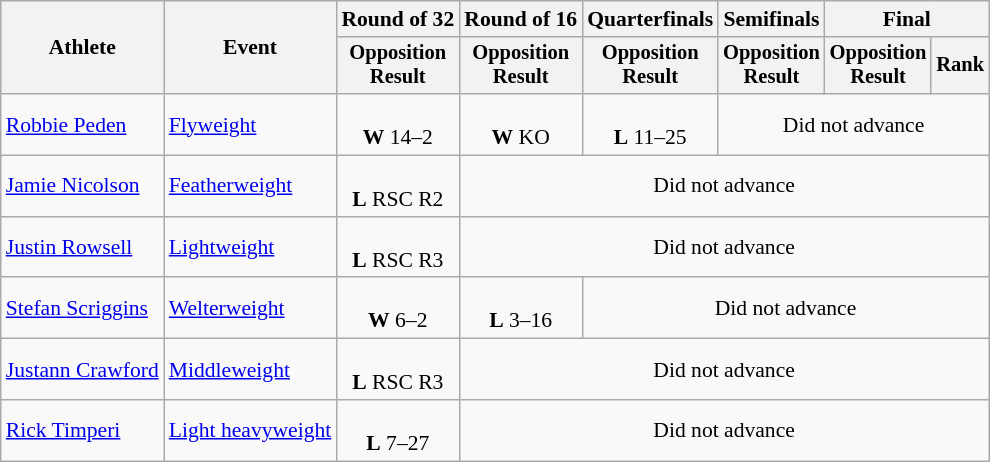<table class="wikitable" style="font-size:90%">
<tr>
<th rowspan="2">Athlete</th>
<th rowspan="2">Event</th>
<th>Round of 32</th>
<th>Round of 16</th>
<th>Quarterfinals</th>
<th>Semifinals</th>
<th colspan=2>Final</th>
</tr>
<tr style="font-size:95%">
<th>Opposition<br>Result</th>
<th>Opposition<br>Result</th>
<th>Opposition<br>Result</th>
<th>Opposition<br>Result</th>
<th>Opposition<br>Result</th>
<th>Rank</th>
</tr>
<tr align=center>
<td align=left><a href='#'>Robbie Peden</a></td>
<td align=left><a href='#'>Flyweight</a></td>
<td><br><strong>W</strong> 14–2</td>
<td><br><strong>W</strong> KO</td>
<td><br><strong>L</strong> 11–25</td>
<td colspan=3>Did not advance</td>
</tr>
<tr align=center>
<td align=left><a href='#'>Jamie Nicolson</a></td>
<td align=left><a href='#'>Featherweight</a></td>
<td><br><strong>L</strong> RSC R2</td>
<td colspan=5>Did not advance</td>
</tr>
<tr align=center>
<td align=left><a href='#'>Justin Rowsell</a></td>
<td align=left><a href='#'>Lightweight</a></td>
<td><br><strong>L</strong> RSC R3</td>
<td colspan=5>Did not advance</td>
</tr>
<tr align=center>
<td align=left><a href='#'>Stefan Scriggins</a></td>
<td align=left><a href='#'>Welterweight</a></td>
<td><br><strong>W</strong> 6–2</td>
<td><br><strong>L</strong> 3–16</td>
<td colspan=4>Did not advance</td>
</tr>
<tr align=center>
<td align=left><a href='#'>Justann Crawford</a></td>
<td align=left><a href='#'>Middleweight</a></td>
<td><br><strong>L</strong> RSC R3</td>
<td colspan=5>Did not advance</td>
</tr>
<tr align=center>
<td align=left><a href='#'>Rick Timperi</a></td>
<td align=left><a href='#'>Light heavyweight</a></td>
<td><br><strong>L</strong> 7–27</td>
<td colspan=5>Did not advance</td>
</tr>
</table>
